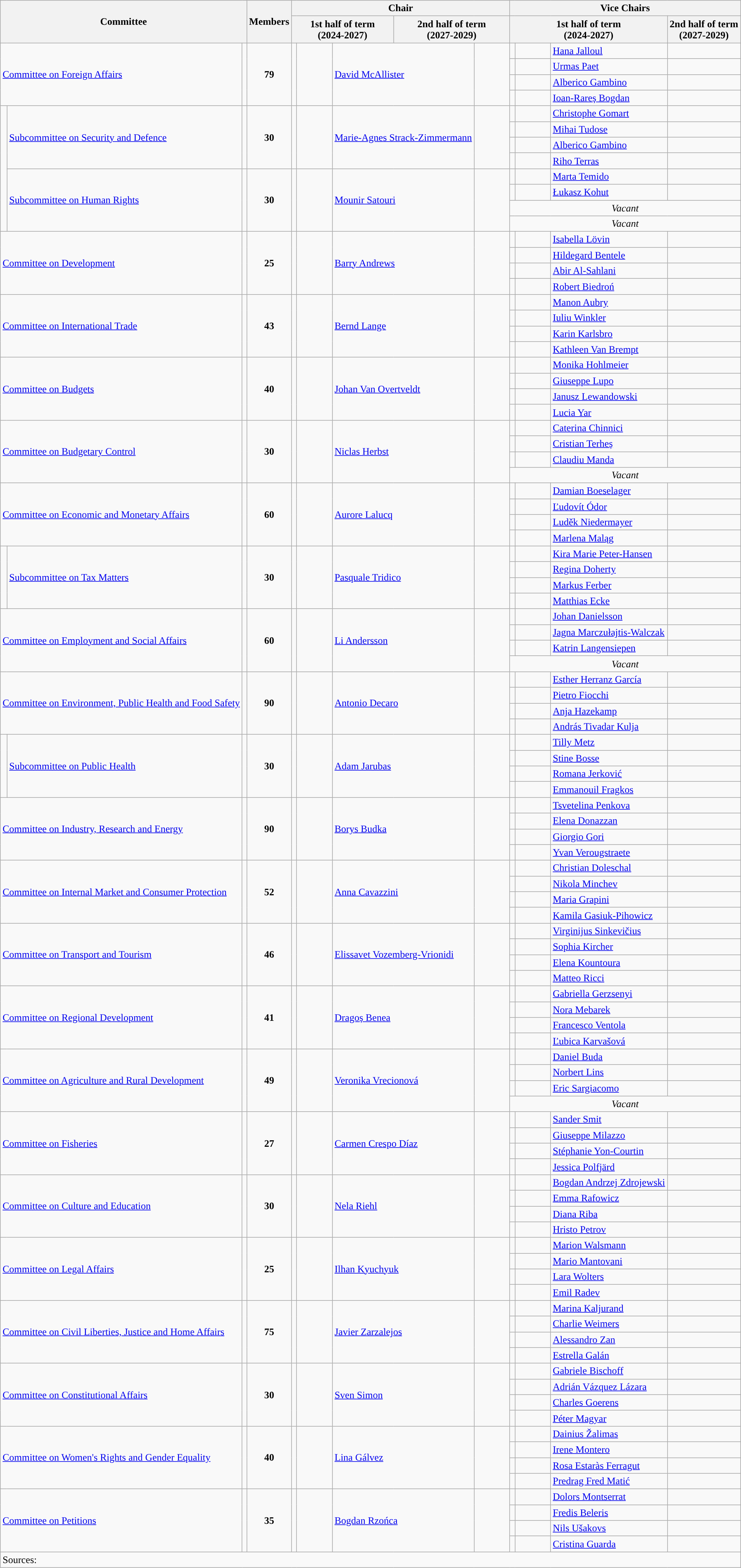<table class="wikitable">
<tr>
<th colspan=3 rowspan=2>Committee</th>
<th rowspan=2>Members</th>
<th colspan=8>Chair</th>
<th colspan=8>Vice Chairs</th>
</tr>
<tr>
<th colspan=4>1st half of term<br>(2024-2027)</th>
<th colspan=4>2nd half of term<br>(2027-2029)</th>
<th colspan=4>1st half of term<br>(2024-2027)</th>
<th colspan=4>2nd half of term<br>(2027-2029)</th>
</tr>
<tr>
<td colspan=2 rowspan=4 style="width:280px;"><a href='#'>Committee on Foreign Affairs</a></td>
<td rowspan=4 align="center"><strong></strong></td>
<td rowspan=4 align="center"><strong>79</strong></td>
<td rowspan=4 style="width:1px; background-color:"></td>
<td rowspan=4 style="width:50px;"><strong></strong></td>
<td colspan=5 rowspan=4 style="width:180px;"><a href='#'>David McAllister</a></td>
<td rowspan=4 style="width:50px;"></td>
<td style="width:1px;" style="background-color:"></td>
<td><strong></strong></td>
<td colspan=5><a href='#'>Hana Jalloul</a></td>
<td></td>
</tr>
<tr>
<td style="background-color:"></td>
<td><strong></strong></td>
<td colspan=5><a href='#'>Urmas Paet</a></td>
<td></td>
</tr>
<tr>
<td style="background-color:"></td>
<td style="width:50px;"><strong></strong></td>
<td colspan=5 style="width:180px;"><a href='#'>Alberico Gambino</a></td>
<td></td>
</tr>
<tr>
<td style="background-color:"></td>
<td><strong></strong></td>
<td colspan=5><a href='#'>Ioan-Rareș Bogdan</a></td>
<td></td>
</tr>
<tr>
<td rowspan=8></td>
<td rowspan=4><a href='#'>Subcommittee on Security and Defence</a></td>
<td rowspan=4 align="center"><strong></strong></td>
<td rowspan=4 align="center"><strong>30</strong></td>
<td rowspan=4 style="background-color:"></td>
<td rowspan=4><strong></strong></td>
<td colspan=5 rowspan=4><a href='#'>Marie-Agnes Strack-Zimmermann</a></td>
<td rowspan=4></td>
<td style="background-color:"></td>
<td><strong></strong></td>
<td colspan=5><a href='#'>Christophe Gomart</a></td>
<td></td>
</tr>
<tr>
<td style="background-color:"></td>
<td><strong></strong></td>
<td colspan=5><a href='#'>Mihai Tudose</a></td>
<td></td>
</tr>
<tr>
<td style="background-color:"></td>
<td><strong></strong></td>
<td colspan=5><a href='#'>Alberico Gambino</a></td>
<td></td>
</tr>
<tr>
<td style="background-color:"></td>
<td><strong></strong></td>
<td colspan=5><a href='#'>Riho Terras</a></td>
<td></td>
</tr>
<tr>
<td rowspan=4><a href='#'>Subcommittee on Human Rights</a></td>
<td rowspan=4 align="center"><strong></strong></td>
<td rowspan=4 align="center"><strong>30</strong></td>
<td rowspan=4 style="background-color:"></td>
<td rowspan=4><strong></strong></td>
<td colspan=5 rowspan="4"><a href='#'>Mounir Satouri</a></td>
<td rowspan="4"></td>
<td style="background-color:"></td>
<td><strong></strong></td>
<td colspan=5><a href='#'>Marta Temido</a></td>
<td></td>
</tr>
<tr>
<td style="background-color:"></td>
<td><strong></strong></td>
<td colspan=5><a href='#'>Łukasz Kohut</a></td>
<td></td>
</tr>
<tr>
<td colspan=8; style="text-align:center;"><em>Vacant</em></td>
</tr>
<tr>
<td colspan=8; style="text-align:center;"><em>Vacant</em></td>
</tr>
<tr>
<td colspan=2 rowspan=4><a href='#'>Committee on Development</a></td>
<td rowspan=4 align="center"><strong></strong></td>
<td rowspan=4 align="center"><strong>25</strong></td>
<td rowspan=4 style="background-color:"></td>
<td rowspan=4><strong></strong></td>
<td colspan=5 rowspan=4><a href='#'>Barry Andrews</a></td>
<td rowspan=4></td>
<td style="background-color:"></td>
<td><strong></strong></td>
<td colspan=5><a href='#'>Isabella Lövin</a></td>
<td></td>
</tr>
<tr>
<td style="background-color:"></td>
<td><strong></strong></td>
<td colspan=5><a href='#'>Hildegard Bentele</a></td>
<td></td>
</tr>
<tr>
<td style="background-color:"></td>
<td><strong></strong></td>
<td colspan=5><a href='#'>Abir Al-Sahlani</a></td>
<td></td>
</tr>
<tr>
<td style="background-color:"></td>
<td><strong></strong></td>
<td colspan=5><a href='#'>Robert Biedroń</a></td>
<td></td>
</tr>
<tr>
<td colspan=2 rowspan=4><a href='#'>Committee on International Trade</a></td>
<td rowspan=4 align="center"><strong></strong></td>
<td rowspan=4 align="center"><strong>43</strong></td>
<td rowspan=4 style="background-color:"></td>
<td rowspan=4><strong></strong></td>
<td colspan=5 rowspan=4><a href='#'>Bernd Lange</a></td>
<td rowspan=4></td>
<td style="background-color:"></td>
<td><strong></strong></td>
<td colspan=5><a href='#'>Manon Aubry</a></td>
<td></td>
</tr>
<tr>
<td style="background-color:"></td>
<td><strong></strong></td>
<td colspan=5><a href='#'>Iuliu Winkler</a></td>
<td></td>
</tr>
<tr>
<td style="background-color:"></td>
<td><strong></strong></td>
<td colspan=5><a href='#'>Karin Karlsbro</a></td>
<td></td>
</tr>
<tr>
<td style="background-color:"></td>
<td><strong></strong></td>
<td colspan=5><a href='#'>Kathleen Van Brempt</a></td>
<td></td>
</tr>
<tr>
<td colspan=2 rowspan=4><a href='#'>Committee on Budgets</a></td>
<td rowspan=4 align="center"><strong></strong></td>
<td rowspan=4 align="center"><strong>40</strong></td>
<td rowspan=4 style="background-color:"></td>
<td rowspan=4><strong></strong></td>
<td colspan=5 rowspan=4><a href='#'>Johan Van Overtveldt</a></td>
<td rowspan=4></td>
<td style="background-color:"></td>
<td><strong></strong></td>
<td colspan=5><a href='#'>Monika Hohlmeier</a></td>
<td></td>
</tr>
<tr>
<td style="background-color:"></td>
<td><strong></strong></td>
<td colspan=5><a href='#'>Giuseppe Lupo</a></td>
<td></td>
</tr>
<tr>
<td style="background-color:"></td>
<td><strong></strong></td>
<td colspan=5><a href='#'>Janusz Lewandowski</a></td>
<td></td>
</tr>
<tr>
<td style="background-color:"></td>
<td><strong></strong></td>
<td colspan=5><a href='#'>Lucia Yar</a></td>
<td></td>
</tr>
<tr>
<td colspan=2 rowspan=4><a href='#'>Committee on Budgetary Control</a></td>
<td rowspan=4 align="center"><strong></strong></td>
<td rowspan=4 align="center"><strong>30</strong></td>
<td rowspan=4 style="background-color:"></td>
<td rowspan=4><strong></strong></td>
<td colspan=5 rowspan=4><a href='#'>Niclas Herbst</a></td>
<td rowspan=4></td>
<td style="background-color:"></td>
<td><strong></strong></td>
<td colspan=5><a href='#'>Caterina Chinnici</a></td>
<td></td>
</tr>
<tr>
<td style="background-color:"></td>
<td><strong></strong></td>
<td colspan=5><a href='#'>Cristian Terheș</a></td>
<td></td>
</tr>
<tr>
<td style="background-color:"></td>
<td><strong></strong></td>
<td colspan=5><a href='#'>Claudiu Manda</a></td>
<td></td>
</tr>
<tr>
<td colspan=8; style="text-align:center;"><em>Vacant</em></td>
</tr>
<tr>
<td colspan=2 rowspan=4 style="width:280px;"><a href='#'>Committee on Economic and Monetary Affairs</a></td>
<td rowspan=4 align="center"><strong></strong></td>
<td rowspan=4 align="center"><strong>60</strong></td>
<td rowspan=4 style="width:1px; background-color:"></td>
<td rowspan=4 style="width:50px;"><strong></strong></td>
<td colspan=5 rowspan=4 style="width:180px;"><a href='#'>Aurore Lalucq</a></td>
<td rowspan=4 style="width:50px;"></td>
<td style="width:1px;" style="background-color:"></td>
<td style="width:50px;"><strong></strong></td>
<td colspan=5 style="width:180px;"><a href='#'>Damian Boeselager</a></td>
<td></td>
</tr>
<tr>
<td style="background-color:"></td>
<td><strong></strong></td>
<td colspan=5><a href='#'>Ľudovít Ódor</a></td>
<td></td>
</tr>
<tr>
<td style="background-color:"></td>
<td><strong></strong></td>
<td colspan=5><a href='#'>Luděk Niedermayer</a></td>
<td></td>
</tr>
<tr>
<td style="background-color:"></td>
<td><strong></strong></td>
<td colspan=5><a href='#'>Marlena Maląg</a></td>
<td></td>
</tr>
<tr>
<td rowspan=4></td>
<td rowspan=4><a href='#'>Subcommittee on Tax Matters</a></td>
<td rowspan=4 align="center"><strong></strong></td>
<td rowspan=4 align="center"><strong>30</strong></td>
<td rowspan=4 style="background-color:"></td>
<td rowspan=4><strong></strong></td>
<td colspan=5 rowspan=4><a href='#'>Pasquale Tridico</a></td>
<td rowspan=4></td>
<td style="background-color:"></td>
<td><strong></strong></td>
<td colspan=5><a href='#'>Kira Marie Peter-Hansen</a></td>
<td></td>
</tr>
<tr>
<td style="background-color:"></td>
<td><strong></strong></td>
<td colspan=5><a href='#'>Regina Doherty</a></td>
<td></td>
</tr>
<tr>
<td style="background-color:"></td>
<td><strong></strong></td>
<td colspan=5><a href='#'>Markus Ferber</a></td>
<td></td>
</tr>
<tr>
<td style="background-color:"></td>
<td><strong></strong></td>
<td colspan=5><a href='#'>Matthias Ecke</a></td>
<td></td>
</tr>
<tr>
<td colspan=2 rowspan=4><a href='#'>Committee on Employment and Social Affairs</a></td>
<td rowspan=4 align="center"><strong></strong></td>
<td rowspan=4 align="center"><strong>60</strong></td>
<td rowspan=4 style="background:"></td>
<td rowspan=4><strong></strong></td>
<td colspan=5 rowspan=4><a href='#'>Li Andersson</a></td>
<td rowspan=4></td>
<td style="background-color:"></td>
<td><strong></strong></td>
<td colspan=5><a href='#'>Johan Danielsson</a></td>
<td></td>
</tr>
<tr>
<td style="background-color:"></td>
<td><strong></strong></td>
<td colspan=5><a href='#'>Jagna Marczułajtis-Walczak</a></td>
<td></td>
</tr>
<tr>
<td style="background-color:"></td>
<td><strong></strong></td>
<td colspan=5><a href='#'>Katrin Langensiepen</a></td>
<td></td>
</tr>
<tr>
<td colspan=8; style="text-align:center;"><em>Vacant</em></td>
</tr>
<tr>
<td colspan=2 rowspan=4><a href='#'>Committee on Environment, Public Health and Food Safety</a></td>
<td rowspan=4 align="center"><strong></strong></td>
<td rowspan=4 align="center"><strong>90</strong></td>
<td rowspan=4 style="background-color:"></td>
<td rowspan=4><strong></strong></td>
<td colspan=5 rowspan=4><a href='#'>Antonio Decaro</a></td>
<td rowspan=4></td>
<td style="background-color:"></td>
<td><strong></strong></td>
<td colspan=5><a href='#'>Esther Herranz García</a></td>
<td></td>
</tr>
<tr>
<td style="background-color:"></td>
<td><strong></strong></td>
<td colspan=5><a href='#'>Pietro Fiocchi</a></td>
<td></td>
</tr>
<tr>
<td style="background-color:"></td>
<td><strong></strong></td>
<td colspan=5><a href='#'>Anja Hazekamp</a></td>
<td></td>
</tr>
<tr>
<td style="background-color:"></td>
<td><strong></strong></td>
<td colspan=5><a href='#'>András Tivadar Kulja</a></td>
<td></td>
</tr>
<tr>
<td rowspan=4></td>
<td rowspan=4><a href='#'>Subcommittee on Public Health</a></td>
<td rowspan=4 align="center"><strong></strong></td>
<td rowspan=4 align="center"><strong>30</strong></td>
<td rowspan=4 style="background-color:"></td>
<td rowspan=4><strong></strong></td>
<td colspan=5 rowspan=4><a href='#'>Adam Jarubas</a></td>
<td rowspan=4></td>
<td style="background-color:"></td>
<td><strong></strong></td>
<td colspan=5><a href='#'>Tilly Metz</a></td>
<td></td>
</tr>
<tr>
<td style="background-color:"></td>
<td><strong></strong></td>
<td colspan=5><a href='#'>Stine Bosse</a></td>
<td></td>
</tr>
<tr>
<td style="background-color:"></td>
<td><strong></strong></td>
<td colspan=5><a href='#'>Romana Jerković</a></td>
<td></td>
</tr>
<tr>
<td style="background-color:"></td>
<td><strong></strong></td>
<td colspan=5><a href='#'>Emmanouil Fragkos</a></td>
<td></td>
</tr>
<tr>
<td colspan=2 rowspan=4><a href='#'>Committee on Industry, Research and Energy</a></td>
<td rowspan=4 align="center"><strong></strong></td>
<td rowspan=4 align="center"><strong>90</strong></td>
<td rowspan=4 style="background-color:"></td>
<td rowspan=4><strong></strong></td>
<td colspan=5 rowspan=4><a href='#'>Borys Budka</a></td>
<td rowspan=4></td>
<td style="background-color:"></td>
<td><strong></strong></td>
<td colspan=5><a href='#'>Tsvetelina Penkova</a></td>
<td></td>
</tr>
<tr>
<td style="background-color:"></td>
<td><strong></strong></td>
<td colspan=5><a href='#'>Elena Donazzan</a></td>
<td></td>
</tr>
<tr>
<td style="background-color:"></td>
<td><strong></strong></td>
<td colspan=5><a href='#'>Giorgio Gori</a></td>
<td></td>
</tr>
<tr>
<td style="background-color:"></td>
<td><strong></strong></td>
<td colspan=5><a href='#'>Yvan Verougstraete</a></td>
<td></td>
</tr>
<tr>
<td colspan=2 rowspan=4><a href='#'>Committee on Internal Market and Consumer Protection</a></td>
<td rowspan=4 align="center"><strong></strong></td>
<td rowspan=4 align="center"><strong>52</strong></td>
<td rowspan=4 style="background-color:"></td>
<td rowspan=4><strong></strong></td>
<td colspan=5 rowspan=4><a href='#'>Anna Cavazzini</a></td>
<td rowspan=4></td>
<td style="background-color:"></td>
<td><strong></strong></td>
<td colspan=5><a href='#'>Christian Doleschal</a></td>
<td></td>
</tr>
<tr>
<td style="background-color:"></td>
<td><strong></strong></td>
<td colspan=5><a href='#'>Nikola Minchev</a></td>
<td></td>
</tr>
<tr>
<td style="background-color:"></td>
<td><strong></strong></td>
<td colspan=5><a href='#'>Maria Grapini</a></td>
<td></td>
</tr>
<tr>
<td style="background-color:"></td>
<td><strong></strong></td>
<td colspan=5><a href='#'>Kamila Gasiuk-Pihowicz</a></td>
<td></td>
</tr>
<tr>
<td colspan=2 rowspan=4><a href='#'>Committee on Transport and Tourism</a></td>
<td rowspan=4 align="center"><strong></strong></td>
<td rowspan=4 align="center"><strong>46</strong></td>
<td rowspan=4 style="background-color:"></td>
<td rowspan=4><strong></strong></td>
<td colspan=5 rowspan=4><a href='#'>Elissavet Vozemberg-Vrionidi</a></td>
<td rowspan=4></td>
<td style="background-color:"></td>
<td><strong></strong></td>
<td colspan=5><a href='#'>Virginijus Sinkevičius</a></td>
<td></td>
</tr>
<tr>
<td style="background-color:"></td>
<td><strong></strong></td>
<td colspan=5><a href='#'>Sophia Kircher</a></td>
<td></td>
</tr>
<tr>
<td style="background-color:"></td>
<td><strong></strong></td>
<td colspan=5><a href='#'>Elena Kountoura</a></td>
<td></td>
</tr>
<tr>
<td style="background-color:"></td>
<td><strong></strong></td>
<td colspan=5><a href='#'>Matteo Ricci</a></td>
<td></td>
</tr>
<tr>
<td colspan=2 rowspan=4><a href='#'>Committee on Regional Development</a></td>
<td rowspan=4 align="center"><strong></strong></td>
<td rowspan=4 align="center"><strong>41</strong></td>
<td rowspan=4 style="background-color:"></td>
<td rowspan=4><strong></strong></td>
<td colspan=5 rowspan=4><a href='#'>Dragoș Benea</a></td>
<td rowspan=4></td>
<td style="background-color:"></td>
<td><strong></strong></td>
<td colspan=5><a href='#'>Gabriella Gerzsenyi</a></td>
<td></td>
</tr>
<tr>
<td style="background-color:"></td>
<td><strong></strong></td>
<td colspan=5><a href='#'>Nora Mebarek</a></td>
<td></td>
</tr>
<tr>
<td style="background-color:"></td>
<td><strong></strong></td>
<td colspan=5><a href='#'>Francesco Ventola</a></td>
<td></td>
</tr>
<tr>
<td style="background-color:"></td>
<td><strong></strong></td>
<td colspan=5><a href='#'>Ľubica Karvašová</a></td>
<td></td>
</tr>
<tr>
<td colspan=2 rowspan=4><a href='#'>Committee on Agriculture and Rural Development</a></td>
<td rowspan=4 align="center"><strong></strong></td>
<td rowspan=4 align="center"><strong>49</strong></td>
<td rowspan=4 style="background-color:"></td>
<td rowspan=4><strong></strong></td>
<td colspan=5 rowspan=4><a href='#'>Veronika Vrecionová</a></td>
<td rowspan=4></td>
<td style="background-color:"></td>
<td><strong></strong></td>
<td colspan=5><a href='#'>Daniel Buda</a></td>
<td></td>
</tr>
<tr>
<td style="background-color:"></td>
<td><strong></strong></td>
<td colspan=5><a href='#'>Norbert Lins</a></td>
<td></td>
</tr>
<tr>
<td style="background-color:"></td>
<td><strong></strong></td>
<td colspan=5><a href='#'>Eric Sargiacomo</a></td>
<td></td>
</tr>
<tr>
<td colspan=8; style="text-align:center;"><em>Vacant</em></td>
</tr>
<tr>
<td colspan=2 rowspan=4><a href='#'>Committee on Fisheries</a></td>
<td rowspan=4 align="center"><strong></strong></td>
<td rowspan=4 align="center"><strong>27</strong></td>
<td rowspan=4 style="background-color:"></td>
<td rowspan=4><strong></strong></td>
<td colspan=5 rowspan=4><a href='#'>Carmen Crespo Díaz</a></td>
<td rowspan=4></td>
<td style="background-color:"></td>
<td><strong></strong></td>
<td colspan=5><a href='#'>Sander Smit</a></td>
<td></td>
</tr>
<tr>
<td style="background-color:"></td>
<td><strong></strong></td>
<td colspan=5><a href='#'>Giuseppe Milazzo</a></td>
<td></td>
</tr>
<tr>
<td style="background-color:"></td>
<td><strong></strong></td>
<td colspan=5><a href='#'>Stéphanie Yon-Courtin</a></td>
<td></td>
</tr>
<tr>
<td style="background-color:"></td>
<td><strong></strong></td>
<td colspan=5><a href='#'>Jessica Polfjärd</a></td>
<td></td>
</tr>
<tr>
<td colspan=2 rowspan=4><a href='#'>Committee on Culture and Education</a></td>
<td rowspan=4 align="center"><strong></strong></td>
<td rowspan=4 align="center"><strong>30</strong></td>
<td rowspan=4 style="background-color:"></td>
<td rowspan=4><strong></strong></td>
<td colspan=5 rowspan=4><a href='#'>Nela Riehl</a></td>
<td rowspan=4></td>
<td style="background-color:"></td>
<td><strong></strong></td>
<td colspan=5><a href='#'>Bogdan Andrzej Zdrojewski</a></td>
<td></td>
</tr>
<tr>
<td style="background-color:"></td>
<td><strong></strong></td>
<td colspan=5><a href='#'>Emma Rafowicz</a></td>
<td></td>
</tr>
<tr>
<td style="background-color:"></td>
<td><strong></strong></td>
<td colspan=5><a href='#'>Diana Riba</a></td>
<td></td>
</tr>
<tr>
<td style="background-color:"></td>
<td><strong></strong></td>
<td colspan=5><a href='#'>Hristo Petrov</a></td>
<td></td>
</tr>
<tr>
<td colspan=2 rowspan=4><a href='#'>Committee on Legal Affairs</a></td>
<td rowspan=4 align="center"><strong></strong></td>
<td rowspan=4 align="center"><strong>25</strong></td>
<td rowspan=4 style="background-color:"></td>
<td rowspan=4><strong></strong></td>
<td colspan=5 rowspan=4><a href='#'>Ilhan Kyuchyuk</a></td>
<td rowspan=4></td>
<td style="background-color:"></td>
<td><strong></strong></td>
<td colspan=5><a href='#'>Marion Walsmann</a></td>
<td></td>
</tr>
<tr>
<td style="background-color:"></td>
<td><strong></strong></td>
<td colspan=5><a href='#'>Mario Mantovani</a></td>
<td></td>
</tr>
<tr>
<td style="background-color:"></td>
<td><strong></strong></td>
<td colspan=5><a href='#'>Lara Wolters</a></td>
<td></td>
</tr>
<tr>
<td style="background-color:"></td>
<td><strong></strong></td>
<td colspan=5><a href='#'>Emil Radev</a></td>
<td></td>
</tr>
<tr>
<td colspan=2 rowspan=4><a href='#'>Committee on Civil Liberties, Justice and Home Affairs</a></td>
<td rowspan=4 align="center"><strong></strong></td>
<td rowspan=4 align="center"><strong>75</strong></td>
<td rowspan=4 style="background-color:"></td>
<td rowspan=4><strong></strong></td>
<td colspan=5 rowspan=4><a href='#'>Javier Zarzalejos</a></td>
<td rowspan=4></td>
<td style="background-color:"></td>
<td><strong></strong></td>
<td colspan=5><a href='#'>Marina Kaljurand</a></td>
<td></td>
</tr>
<tr>
<td style="background-color:"></td>
<td><strong></strong></td>
<td colspan=5><a href='#'>Charlie Weimers</a></td>
<td></td>
</tr>
<tr>
<td style="background-color:"></td>
<td><strong></strong></td>
<td colspan=5><a href='#'>Alessandro Zan</a></td>
<td></td>
</tr>
<tr>
<td style="background-color:"></td>
<td><strong></strong></td>
<td colspan=5><a href='#'>Estrella Galán</a></td>
<td></td>
</tr>
<tr>
<td colspan=2 rowspan=4><a href='#'>Committee on Constitutional Affairs</a></td>
<td rowspan=4 align="center"><strong></strong></td>
<td rowspan=4 align="center"><strong>30</strong></td>
<td rowspan=4 style="background-color:"></td>
<td rowspan=4><strong></strong></td>
<td colspan=5 rowspan=4><a href='#'>Sven Simon</a></td>
<td rowspan=4></td>
<td style="background-color:"></td>
<td><strong></strong></td>
<td colspan=5><a href='#'>Gabriele Bischoff</a></td>
<td></td>
</tr>
<tr>
<td style="background-color:"></td>
<td><strong></strong></td>
<td colspan=5><a href='#'>Adrián Vázquez Lázara</a></td>
<td></td>
</tr>
<tr>
<td style="background-color:"></td>
<td><strong></strong></td>
<td colspan=5><a href='#'>Charles Goerens</a></td>
<td></td>
</tr>
<tr>
<td style="background-color:"></td>
<td><strong></strong></td>
<td colspan=5><a href='#'>Péter Magyar</a></td>
<td></td>
</tr>
<tr>
<td colspan=2 rowspan=4><a href='#'>Committee on Women's Rights and Gender Equality</a></td>
<td rowspan=4 align="center"><strong></strong></td>
<td rowspan=4 align="center"><strong>40</strong></td>
<td rowspan=4 style="background-color:"></td>
<td rowspan=4><strong></strong></td>
<td colspan=5 rowspan=4><a href='#'>Lina Gálvez</a></td>
<td rowspan=4></td>
<td style="background-color:"></td>
<td><strong></strong></td>
<td colspan=5><a href='#'>Dainius Žalimas</a></td>
<td></td>
</tr>
<tr>
<td style="background-color:"></td>
<td><strong></strong></td>
<td colspan=5><a href='#'>Irene Montero</a></td>
<td></td>
</tr>
<tr>
<td style="background-color:"></td>
<td><strong></strong></td>
<td colspan=5><a href='#'>Rosa Estaràs Ferragut</a></td>
<td></td>
</tr>
<tr>
<td style="background-color:"></td>
<td><strong></strong></td>
<td colspan=5><a href='#'>Predrag Fred Matić</a></td>
<td></td>
</tr>
<tr>
<td colspan=2 rowspan=4><a href='#'>Committee on Petitions</a></td>
<td rowspan=4 align="center"><strong></strong></td>
<td rowspan=4 align="center"><strong>35</strong></td>
<td rowspan=4 style="background-color:"></td>
<td rowspan=4><strong></strong></td>
<td colspan=5 rowspan=4><a href='#'>Bogdan Rzońca</a></td>
<td rowspan=4></td>
<td style="background-color:"></td>
<td><strong></strong></td>
<td colspan=5><a href='#'>Dolors Montserrat</a></td>
<td></td>
</tr>
<tr>
<td style="background-color:"></td>
<td><strong></strong></td>
<td colspan=5><a href='#'>Fredis Beleris</a></td>
<td></td>
</tr>
<tr>
<td style="background-color:"></td>
<td><strong></strong></td>
<td colspan=5><a href='#'>Nils Ušakovs</a></td>
<td></td>
</tr>
<tr>
<td style="background-color:"></td>
<td><strong></strong></td>
<td colspan=5><a href='#'>Cristina Guarda</a></td>
<td></td>
</tr>
<tr>
<td colspan=20>Sources:</td>
</tr>
</table>
